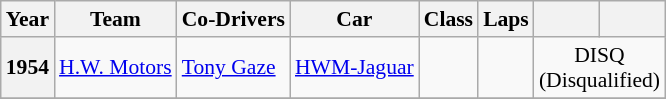<table class="wikitable" style="font-size:90%">
<tr>
<th>Year</th>
<th>Team</th>
<th>Co-Drivers</th>
<th>Car</th>
<th>Class</th>
<th>Laps</th>
<th></th>
<th></th>
</tr>
<tr align="center">
<th>1954</th>
<td align="left"> <a href='#'>H.W. Motors</a></td>
<td align="left"> <a href='#'>Tony Gaze</a></td>
<td align="left"><a href='#'>HWM-Jaguar</a></td>
<td></td>
<td></td>
<td colspan=2>DISQ<br>(Disqualified)</td>
</tr>
<tr align="center">
</tr>
</table>
